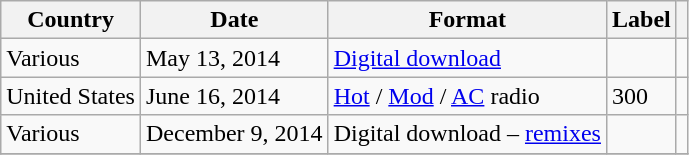<table class="wikitable">
<tr>
<th>Country</th>
<th>Date</th>
<th>Format</th>
<th>Label</th>
<th></th>
</tr>
<tr>
<td>Various</td>
<td>May 13, 2014</td>
<td><a href='#'>Digital download</a></td>
<td></td>
<td></td>
</tr>
<tr>
<td>United States</td>
<td>June 16, 2014</td>
<td><a href='#'>Hot</a> / <a href='#'>Mod</a> / <a href='#'>AC</a> radio</td>
<td>300</td>
<td></td>
</tr>
<tr>
<td>Various</td>
<td>December 9, 2014</td>
<td>Digital download – <a href='#'>remixes</a></td>
<td></td>
<td></td>
</tr>
<tr>
</tr>
</table>
